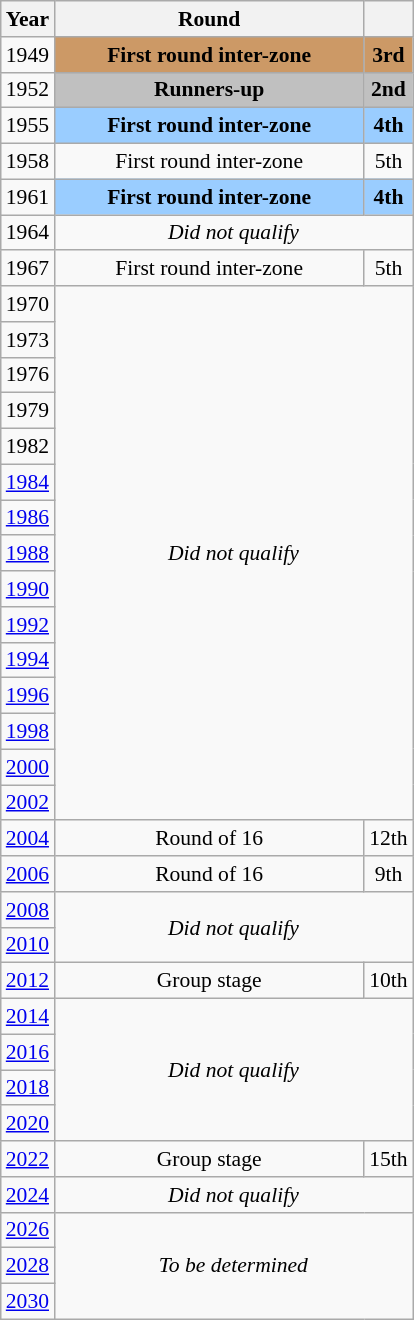<table class="wikitable" style="text-align: center; font-size:90%">
<tr>
<th>Year</th>
<th style="width:200px">Round</th>
<th></th>
</tr>
<tr>
<td>1949</td>
<td bgcolor="cc9966"><strong>First round inter-zone</strong></td>
<td bgcolor="cc9966"><strong>3rd</strong></td>
</tr>
<tr>
<td>1952</td>
<td bgcolor=Silver><strong>Runners-up</strong></td>
<td bgcolor=Silver><strong>2nd</strong></td>
</tr>
<tr>
<td>1955</td>
<td bgcolor="9acdff"><strong>First round inter-zone</strong></td>
<td bgcolor="9acdff"><strong>4th</strong></td>
</tr>
<tr>
<td>1958</td>
<td>First round inter-zone</td>
<td>5th</td>
</tr>
<tr>
<td>1961</td>
<td bgcolor="9acdff"><strong>First round inter-zone</strong></td>
<td bgcolor="9acdff"><strong>4th</strong></td>
</tr>
<tr>
<td>1964</td>
<td colspan="2"><em>Did not qualify</em></td>
</tr>
<tr>
<td>1967</td>
<td>First round inter-zone</td>
<td>5th</td>
</tr>
<tr>
<td>1970</td>
<td colspan="2" rowspan="15"><em>Did not qualify</em></td>
</tr>
<tr>
<td>1973</td>
</tr>
<tr>
<td>1976</td>
</tr>
<tr>
<td>1979</td>
</tr>
<tr>
<td>1982</td>
</tr>
<tr>
<td><a href='#'>1984</a></td>
</tr>
<tr>
<td><a href='#'>1986</a></td>
</tr>
<tr>
<td><a href='#'>1988</a></td>
</tr>
<tr>
<td><a href='#'>1990</a></td>
</tr>
<tr>
<td><a href='#'>1992</a></td>
</tr>
<tr>
<td><a href='#'>1994</a></td>
</tr>
<tr>
<td><a href='#'>1996</a></td>
</tr>
<tr>
<td><a href='#'>1998</a></td>
</tr>
<tr>
<td><a href='#'>2000</a></td>
</tr>
<tr>
<td><a href='#'>2002</a></td>
</tr>
<tr>
<td><a href='#'>2004</a></td>
<td>Round of 16</td>
<td>12th</td>
</tr>
<tr>
<td><a href='#'>2006</a></td>
<td>Round of 16</td>
<td>9th</td>
</tr>
<tr>
<td><a href='#'>2008</a></td>
<td colspan="2" rowspan="2"><em>Did not qualify</em></td>
</tr>
<tr>
<td><a href='#'>2010</a></td>
</tr>
<tr>
<td><a href='#'>2012</a></td>
<td>Group stage</td>
<td>10th</td>
</tr>
<tr>
<td><a href='#'>2014</a></td>
<td colspan="2" rowspan="4"><em>Did not qualify</em></td>
</tr>
<tr>
<td><a href='#'>2016</a></td>
</tr>
<tr>
<td><a href='#'>2018</a></td>
</tr>
<tr>
<td><a href='#'>2020</a></td>
</tr>
<tr>
<td><a href='#'>2022</a></td>
<td>Group stage</td>
<td>15th</td>
</tr>
<tr>
<td><a href='#'>2024</a></td>
<td colspan="2" rowspan="1"><em>Did not qualify</em></td>
</tr>
<tr>
<td><a href='#'>2026</a></td>
<td colspan="2" rowspan="3"><em>To be determined</em></td>
</tr>
<tr>
<td><a href='#'>2028</a></td>
</tr>
<tr>
<td><a href='#'>2030</a></td>
</tr>
</table>
